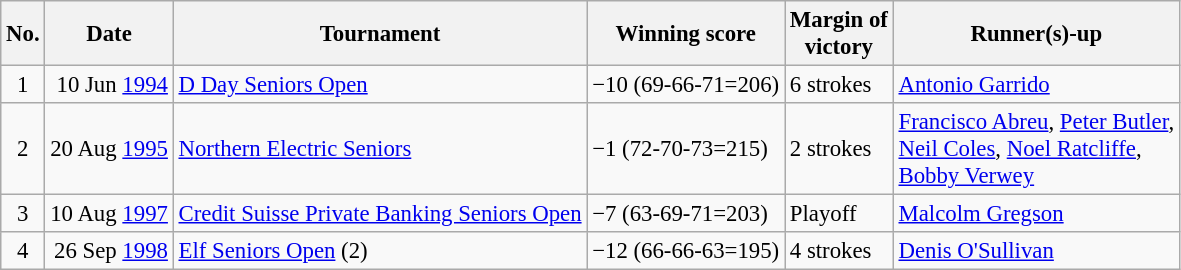<table class="wikitable" style="font-size:95%;">
<tr>
<th>No.</th>
<th>Date</th>
<th>Tournament</th>
<th>Winning score</th>
<th>Margin of<br>victory</th>
<th>Runner(s)-up</th>
</tr>
<tr>
<td align=center>1</td>
<td align=right>10 Jun <a href='#'>1994</a></td>
<td><a href='#'>D Day Seniors Open</a></td>
<td>−10 (69-66-71=206)</td>
<td>6 strokes</td>
<td> <a href='#'>Antonio Garrido</a></td>
</tr>
<tr>
<td align=center>2</td>
<td align=right>20 Aug <a href='#'>1995</a></td>
<td><a href='#'>Northern Electric Seniors</a></td>
<td>−1 (72-70-73=215)</td>
<td>2 strokes</td>
<td> <a href='#'>Francisco Abreu</a>,  <a href='#'>Peter Butler</a>,<br> <a href='#'>Neil Coles</a>,  <a href='#'>Noel Ratcliffe</a>,<br> <a href='#'>Bobby Verwey</a></td>
</tr>
<tr>
<td align=center>3</td>
<td align=right>10 Aug <a href='#'>1997</a></td>
<td><a href='#'>Credit Suisse Private Banking Seniors Open</a></td>
<td>−7 (63-69-71=203)</td>
<td>Playoff</td>
<td> <a href='#'>Malcolm Gregson</a></td>
</tr>
<tr>
<td align=center>4</td>
<td align=right>26 Sep <a href='#'>1998</a></td>
<td><a href='#'>Elf Seniors Open</a> (2)</td>
<td>−12 (66-66-63=195)</td>
<td>4 strokes</td>
<td> <a href='#'>Denis O'Sullivan</a></td>
</tr>
</table>
